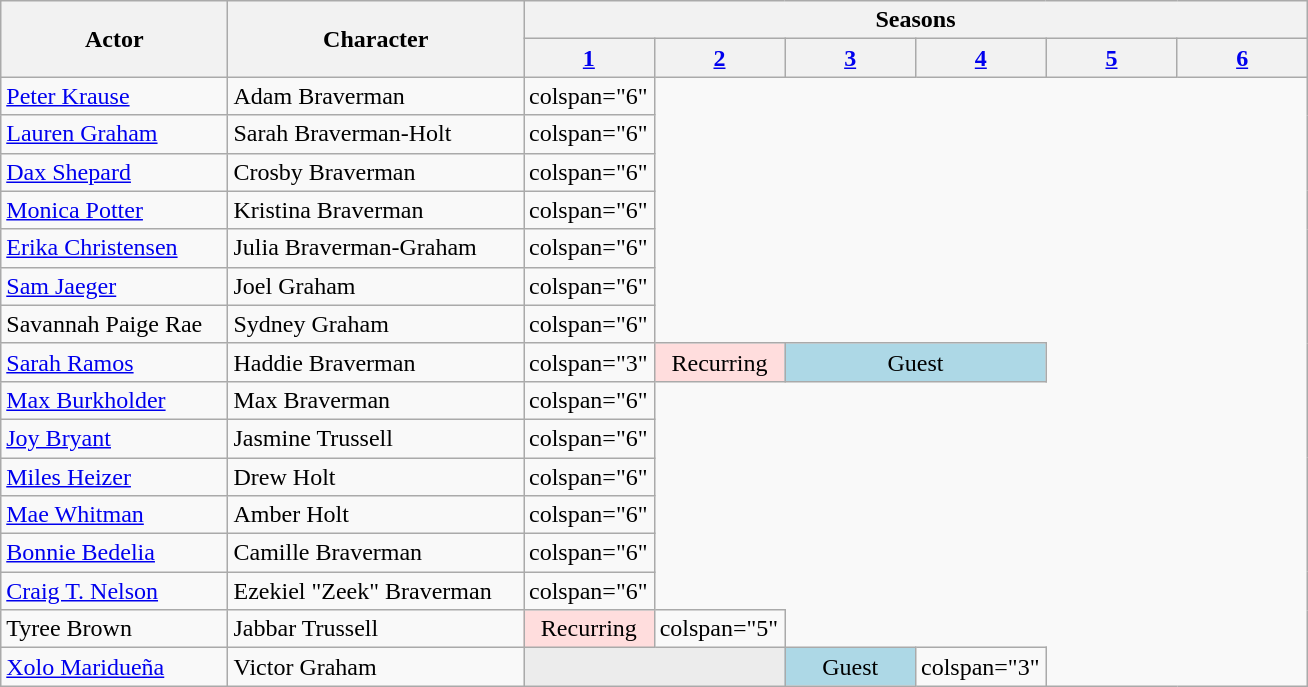<table class="wikitable" style="width:69%;">
<tr>
<th rowspan="2">Actor</th>
<th rowspan="2">Character</th>
<th colspan="6">Seasons</th>
</tr>
<tr>
<th style="width:10%;"><a href='#'>1</a></th>
<th style="width:10%;"><a href='#'>2</a></th>
<th style="width:10%;"><a href='#'>3</a></th>
<th style="width:10%;"><a href='#'>4</a></th>
<th style="width:10%;"><a href='#'>5</a></th>
<th style="width:10%;"><a href='#'>6</a></th>
</tr>
<tr>
<td><a href='#'>Peter Krause</a></td>
<td>Adam Braverman</td>
<td>colspan="6" </td>
</tr>
<tr>
<td><a href='#'>Lauren Graham</a></td>
<td>Sarah Braverman-Holt</td>
<td>colspan="6" </td>
</tr>
<tr>
<td><a href='#'>Dax Shepard</a></td>
<td>Crosby Braverman</td>
<td>colspan="6" </td>
</tr>
<tr>
<td><a href='#'>Monica Potter</a></td>
<td>Kristina Braverman</td>
<td>colspan="6" </td>
</tr>
<tr>
<td><a href='#'>Erika Christensen</a></td>
<td>Julia Braverman-Graham</td>
<td>colspan="6" </td>
</tr>
<tr>
<td><a href='#'>Sam Jaeger</a></td>
<td>Joel Graham</td>
<td>colspan="6" </td>
</tr>
<tr>
<td>Savannah Paige Rae</td>
<td>Sydney Graham</td>
<td>colspan="6" </td>
</tr>
<tr>
<td><a href='#'>Sarah Ramos</a></td>
<td>Haddie Braverman</td>
<td>colspan="3" </td>
<td style="background:#fdd; text-align:center;">Recurring</td>
<td colspan="2" style="background:#add8e6; text-align:center;">Guest</td>
</tr>
<tr>
<td><a href='#'>Max Burkholder</a></td>
<td>Max Braverman</td>
<td>colspan="6" </td>
</tr>
<tr>
<td><a href='#'>Joy Bryant</a></td>
<td>Jasmine Trussell</td>
<td>colspan="6" </td>
</tr>
<tr>
<td><a href='#'>Miles Heizer</a></td>
<td>Drew Holt</td>
<td>colspan="6" </td>
</tr>
<tr>
<td><a href='#'>Mae Whitman</a></td>
<td>Amber Holt</td>
<td>colspan="6" </td>
</tr>
<tr>
<td><a href='#'>Bonnie Bedelia</a></td>
<td>Camille Braverman</td>
<td>colspan="6" </td>
</tr>
<tr>
<td><a href='#'>Craig T. Nelson</a></td>
<td>Ezekiel "Zeek" Braverman</td>
<td>colspan="6" </td>
</tr>
<tr>
<td>Tyree Brown</td>
<td>Jabbar Trussell</td>
<td style="background:#fdd; text-align:center;">Recurring</td>
<td>colspan="5" </td>
</tr>
<tr>
<td><a href='#'>Xolo Maridueña</a></td>
<td>Victor Graham</td>
<td colspan="2" style="background:#ececec; color:gray; vertical-align:middle; text-align:center;" class="table-na"></td>
<td style="background:#add8e6; text-align:center;">Guest</td>
<td>colspan="3" </td>
</tr>
</table>
